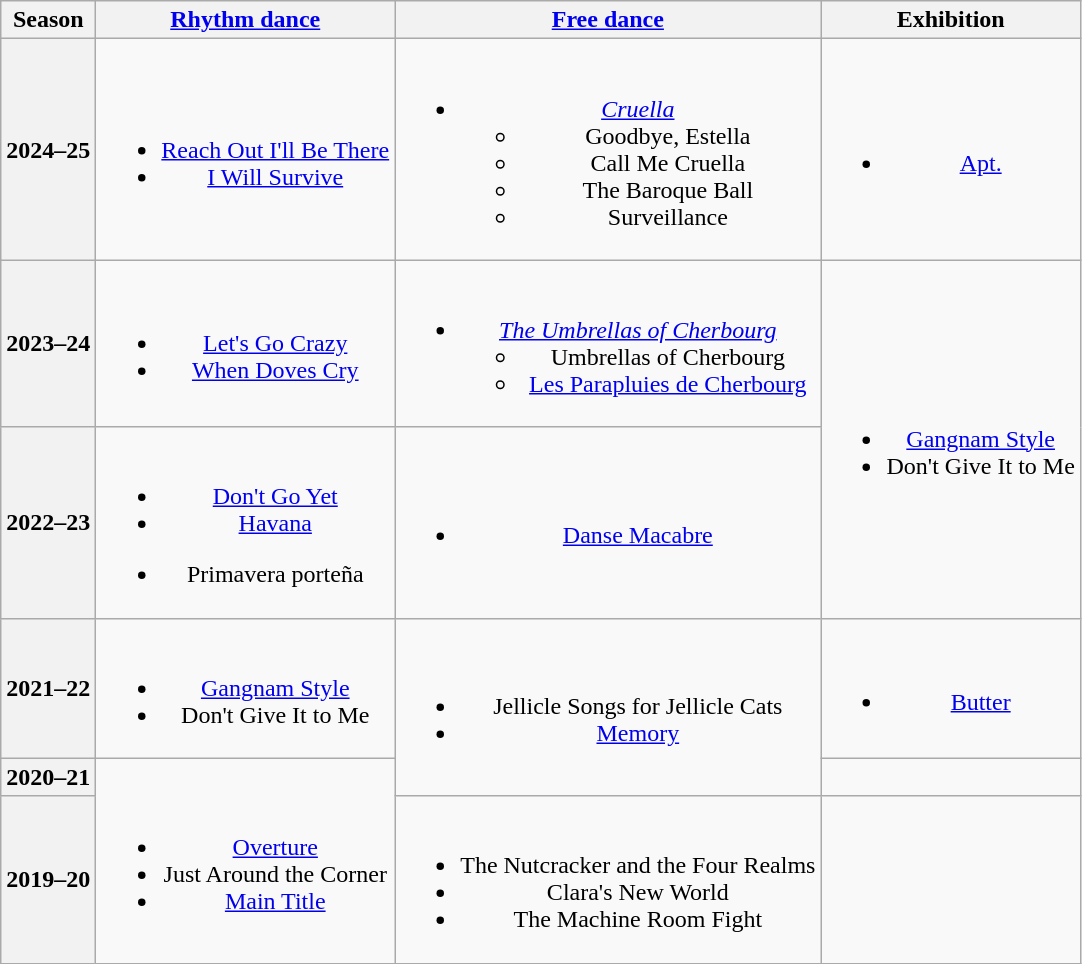<table class=wikitable style=text-align:center>
<tr>
<th>Season</th>
<th><a href='#'>Rhythm dance</a></th>
<th><a href='#'>Free dance</a></th>
<th>Exhibition</th>
</tr>
<tr>
<th>2024–25 <br> </th>
<td><br><ul><li><a href='#'>Reach Out I'll Be There</a> <br> </li><li><a href='#'>I Will Survive</a> <br> </li></ul></td>
<td><br><ul><li><em><a href='#'>Cruella</a></em><ul><li>Goodbye, Estella <br> </li><li>Call Me Cruella <br> </li><li>The Baroque Ball</li><li>Surveillance <br></li></ul></li></ul></td>
<td><br><ul><li><a href='#'>Apt.</a> <br></li></ul></td>
</tr>
<tr>
<th>2023–24<br></th>
<td><br><ul><li><a href='#'>Let's Go Crazy</a></li><li><a href='#'>When Doves Cry</a><br></li></ul></td>
<td><br><ul><li><em><a href='#'>The Umbrellas of Cherbourg</a></em> <br> <ul><li>Umbrellas of Cherbourg  <br>  </li><li><a href='#'>Les Parapluies de Cherbourg</a> <br> </li></ul></li></ul></td>
<td rowspan="2"><br><ul><li><a href='#'>Gangnam Style</a> <br> </li><li>Don't Give It to Me <br> </li></ul></td>
</tr>
<tr>
<th>2022–23<br></th>
<td><br><ul><li> <a href='#'>Don't Go Yet</a></li><li> <a href='#'>Havana</a><br></li></ul><ul><li>Primavera porteña<br></li></ul></td>
<td><br><ul><li><a href='#'>Danse Macabre</a><br></li></ul></td>
</tr>
<tr>
<th>2021–22<br></th>
<td><br><ul><li><a href='#'>Gangnam Style</a><br></li><li>Don't Give It to Me<br></li></ul></td>
<td rowspan="2"><br><ul><li>Jellicle Songs for Jellicle Cats</li><li><a href='#'>Memory</a><br></li></ul></td>
<td><br><ul><li><a href='#'>Butter</a><br></li></ul></td>
</tr>
<tr>
<th>2020–21<br></th>
<td rowspan="2"><br><ul><li><a href='#'>Overture</a><br></li><li>Just Around the Corner<br></li><li><a href='#'>Main Title</a><br></li></ul></td>
<td></td>
</tr>
<tr>
<th>2019–20<br></th>
<td><br><ul><li>The Nutcracker and the Four Realms</li><li>Clara's New World</li><li>The Machine Room Fight<br></li></ul></td>
<td></td>
</tr>
</table>
